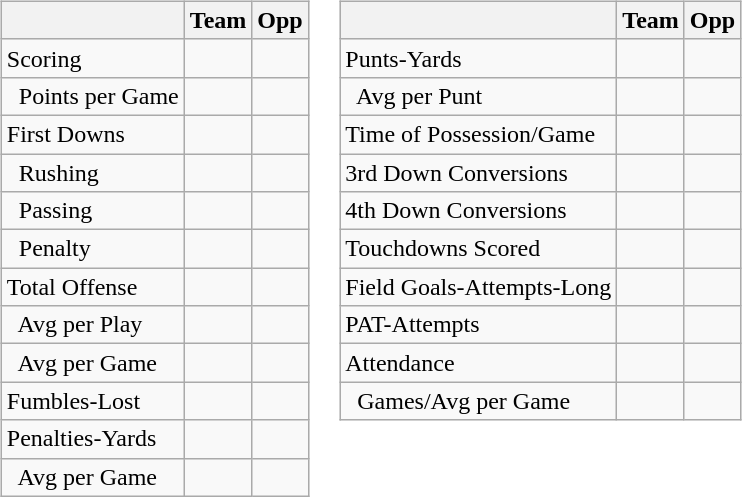<table>
<tr>
<td valign="top"><br><table class="wikitable" style="white-space:nowrap;">
<tr>
<th></th>
<th>Team</th>
<th>Opp</th>
</tr>
<tr>
<td>Scoring</td>
<td> </td>
<td> </td>
</tr>
<tr>
<td>  Points per Game</td>
<td> </td>
<td> </td>
</tr>
<tr>
<td>First Downs</td>
<td> </td>
<td> </td>
</tr>
<tr>
<td>  Rushing</td>
<td> </td>
<td> </td>
</tr>
<tr>
<td>  Passing</td>
<td> </td>
<td> </td>
</tr>
<tr>
<td>  Penalty</td>
<td> </td>
<td> </td>
</tr>
<tr>
<td>Total Offense</td>
<td> </td>
<td> </td>
</tr>
<tr>
<td>  Avg per Play</td>
<td> </td>
<td> </td>
</tr>
<tr>
<td>  Avg per Game</td>
<td> </td>
<td> </td>
</tr>
<tr>
<td>Fumbles-Lost</td>
<td> </td>
<td> </td>
</tr>
<tr>
<td>Penalties-Yards</td>
<td> </td>
<td> </td>
</tr>
<tr>
<td>  Avg per Game</td>
<td> </td>
<td> </td>
</tr>
</table>
</td>
<td valign="top"><br><table class="wikitable" style="white-space:nowrap;">
<tr>
<th></th>
<th>Team</th>
<th>Opp</th>
</tr>
<tr>
<td>Punts-Yards</td>
<td> </td>
<td> </td>
</tr>
<tr>
<td>  Avg per Punt</td>
<td> </td>
<td> </td>
</tr>
<tr>
<td>Time of Possession/Game</td>
<td> </td>
<td> </td>
</tr>
<tr>
<td>3rd Down Conversions</td>
<td> </td>
<td> </td>
</tr>
<tr>
<td>4th Down Conversions</td>
<td> </td>
<td> </td>
</tr>
<tr>
<td>Touchdowns Scored</td>
<td> </td>
<td> </td>
</tr>
<tr>
<td>Field Goals-Attempts-Long</td>
<td> </td>
<td> </td>
</tr>
<tr>
<td>PAT-Attempts</td>
<td> </td>
<td> </td>
</tr>
<tr>
<td>Attendance</td>
<td> </td>
<td> </td>
</tr>
<tr>
<td>  Games/Avg per Game</td>
<td> </td>
<td> </td>
</tr>
</table>
</td>
</tr>
</table>
